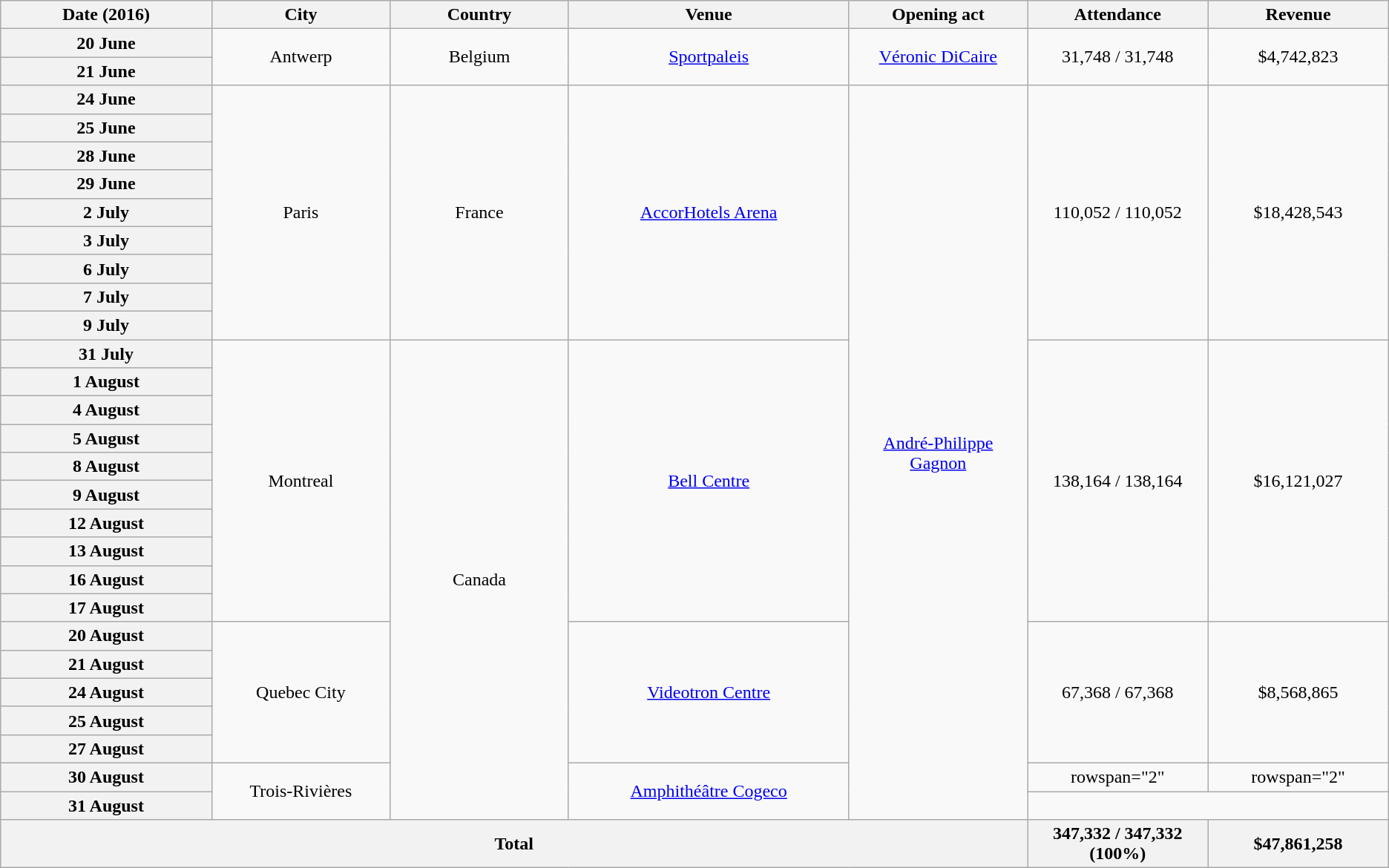<table class="wikitable plainrowheaders" style="text-align:center;">
<tr>
<th scope="col" style="width:12em;">Date (2016)</th>
<th scope="col" style="width:10em;">City</th>
<th scope="col" style="width:10em;">Country</th>
<th scope="col" style="width:16em;">Venue</th>
<th scope="col" style="width:10em;">Opening act</th>
<th scope="col" style="width:10em;">Attendance</th>
<th scope="col" style="width:10em;">Revenue</th>
</tr>
<tr>
<th scope="row" style="text-align:center;">20 June</th>
<td rowspan="2">Antwerp</td>
<td rowspan="2">Belgium</td>
<td rowspan="2"><a href='#'>Sportpaleis</a></td>
<td rowspan="2"><a href='#'>Véronic DiCaire</a></td>
<td rowspan="2">31,748 / 31,748</td>
<td rowspan="2">$4,742,823</td>
</tr>
<tr>
<th scope="row" style="text-align:center;">21 June</th>
</tr>
<tr>
<th scope="row" style="text-align:center;">24 June</th>
<td rowspan="9">Paris</td>
<td rowspan="9">France</td>
<td rowspan="9"><a href='#'>AccorHotels Arena</a></td>
<td rowspan="26"><a href='#'>André-Philippe Gagnon</a></td>
<td rowspan="9">110,052 / 110,052</td>
<td rowspan="9">$18,428,543</td>
</tr>
<tr>
<th scope="row" style="text-align:center;">25 June</th>
</tr>
<tr>
<th scope="row" style="text-align:center;">28 June</th>
</tr>
<tr>
<th scope="row" style="text-align:center;">29 June</th>
</tr>
<tr>
<th scope="row" style="text-align:center;">2 July</th>
</tr>
<tr>
<th scope="row" style="text-align:center;">3 July</th>
</tr>
<tr>
<th scope="row" style="text-align:center;">6 July</th>
</tr>
<tr>
<th scope="row" style="text-align:center;">7 July</th>
</tr>
<tr>
<th scope="row" style="text-align:center;">9 July</th>
</tr>
<tr>
<th scope="row" style="text-align:center;">31 July</th>
<td rowspan="10">Montreal</td>
<td rowspan="17">Canada</td>
<td rowspan="10"><a href='#'>Bell Centre</a></td>
<td rowspan="10">138,164 / 138,164</td>
<td rowspan="10">$16,121,027</td>
</tr>
<tr>
<th scope="row" style="text-align:center;">1 August</th>
</tr>
<tr>
<th scope="row" style="text-align:center;">4 August</th>
</tr>
<tr>
<th scope="row" style="text-align:center;">5 August</th>
</tr>
<tr>
<th scope="row" style="text-align:center;">8 August</th>
</tr>
<tr>
<th scope="row" style="text-align:center;">9 August</th>
</tr>
<tr>
<th scope="row" style="text-align:center;">12 August</th>
</tr>
<tr>
<th scope="row" style="text-align:center;">13 August</th>
</tr>
<tr>
<th scope="row" style="text-align:center;">16 August</th>
</tr>
<tr>
<th scope="row" style="text-align:center;">17 August</th>
</tr>
<tr>
<th scope="row" style="text-align:center;">20 August</th>
<td rowspan="5">Quebec City</td>
<td rowspan="5"><a href='#'>Videotron Centre</a></td>
<td rowspan="5">67,368 / 67,368</td>
<td rowspan="5">$8,568,865</td>
</tr>
<tr>
<th scope="row" style="text-align:center;">21 August</th>
</tr>
<tr>
<th scope="row" style="text-align:center;">24 August</th>
</tr>
<tr>
<th scope="row" style="text-align:center;">25 August</th>
</tr>
<tr>
<th scope="row" style="text-align:center;">27 August</th>
</tr>
<tr>
<th scope="row" style="text-align:center;">30 August</th>
<td rowspan="2">Trois-Rivières</td>
<td rowspan="2"><a href='#'>Amphithéâtre Cogeco</a></td>
<td>rowspan="2" </td>
<td>rowspan="2" </td>
</tr>
<tr>
<th scope="row" style="text-align:center;">31 August</th>
</tr>
<tr>
<th colspan="5">Total</th>
<th scope="row" style="text-align:center;"><strong>347,332 / 347,332 (100%)</strong></th>
<th scope="row" style="text-align:center;"><strong>$47,861,258</strong></th>
</tr>
</table>
